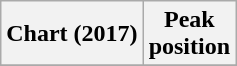<table class="wikitable sortable plainrowheaders" style="text-align:center">
<tr>
<th scope="col">Chart (2017)</th>
<th scope="col">Peak<br> position</th>
</tr>
<tr>
</tr>
</table>
